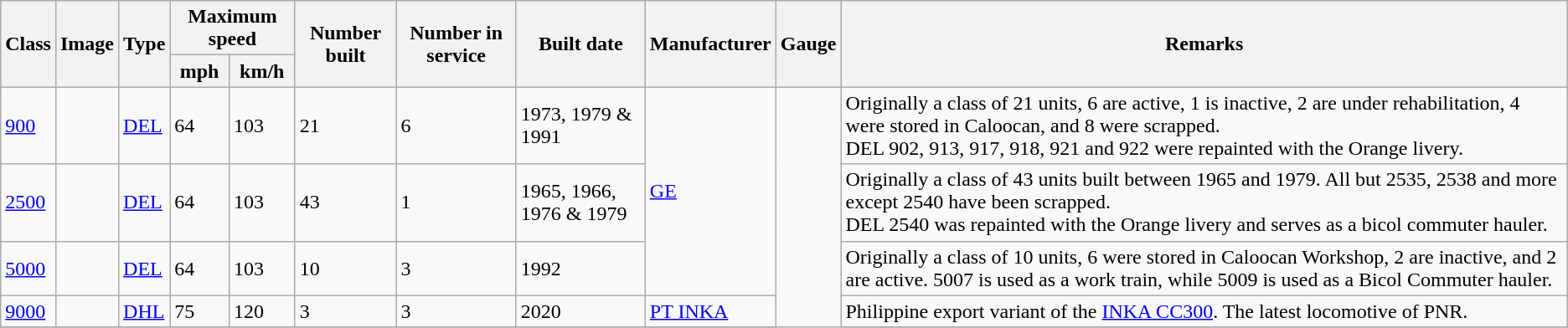<table class="wikitable">
<tr>
<th rowspan="2">Class</th>
<th rowspan="2">Image</th>
<th rowspan="2">Type</th>
<th colspan="2">Maximum speed</th>
<th rowspan="2">Number built</th>
<th rowspan="2">Number in service</th>
<th rowspan="2">Built date</th>
<th rowspan="2">Manufacturer</th>
<th rowspan="2">Gauge</th>
<th rowspan="2">Remarks</th>
</tr>
<tr>
<th>mph</th>
<th>km/h</th>
</tr>
<tr>
<td><a href='#'>900</a></td>
<td></td>
<td><a href='#'>DEL</a></td>
<td>64</td>
<td>103</td>
<td>21</td>
<td>6</td>
<td>1973, 1979 & 1991</td>
<td rowspan="3"><a href='#'>GE</a></td>
<td rowspan="6"></td>
<td>Originally a class of 21 units, 6 are active, 1 is inactive, 2 are under rehabilitation, 4 were stored in Caloocan, and 8 were scrapped.<br>DEL 902, 913, 917, 918, 921 and 922 were repainted with the Orange livery.</td>
</tr>
<tr>
<td><a href='#'>2500</a></td>
<td></td>
<td><a href='#'>DEL</a></td>
<td>64</td>
<td>103</td>
<td>43</td>
<td>1</td>
<td>1965,  1966, 1976 & 1979</td>
<td>Originally a class of 43 units built between 1965 and 1979. All but 2535, 2538 and more except 2540 have been scrapped.<br>DEL 2540 was repainted with the Orange livery and serves as a bicol commuter hauler.</td>
</tr>
<tr>
<td><a href='#'>5000</a></td>
<td></td>
<td><a href='#'>DEL</a></td>
<td>64</td>
<td>103</td>
<td>10</td>
<td>3</td>
<td>1992</td>
<td>Originally a class of 10 units, 6 were stored in Caloocan Workshop, 2 are inactive, and 2 are active. 5007 is used as a work train, while 5009 is used as a Bicol Commuter hauler.</td>
</tr>
<tr>
<td><a href='#'>9000</a></td>
<td></td>
<td><a href='#'>DHL</a></td>
<td>75</td>
<td>120</td>
<td>3</td>
<td>3</td>
<td>2020</td>
<td><a href='#'>PT INKA</a></td>
<td>Philippine export variant of the <a href='#'>INKA CC300</a>. The latest locomotive of PNR.</td>
</tr>
<tr>
</tr>
</table>
